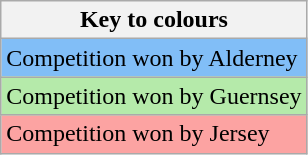<table class="wikitable">
<tr>
<th>Key to colours</th>
</tr>
<tr style="background-color:#81BEF7">
<td>Competition won by Alderney</td>
</tr>
<tr style="background-color:#B5EAAA">
<td>Competition won by Guernsey</td>
</tr>
<tr style="background-color:#FCA3A2">
<td>Competition won by Jersey</td>
</tr>
</table>
